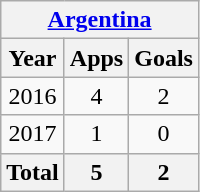<table class="wikitable" style="text-align:center">
<tr>
<th colspan=3><a href='#'>Argentina</a></th>
</tr>
<tr>
<th>Year</th>
<th>Apps</th>
<th>Goals</th>
</tr>
<tr>
<td>2016</td>
<td>4</td>
<td>2</td>
</tr>
<tr>
<td>2017</td>
<td>1</td>
<td>0</td>
</tr>
<tr>
<th>Total</th>
<th>5</th>
<th>2</th>
</tr>
</table>
